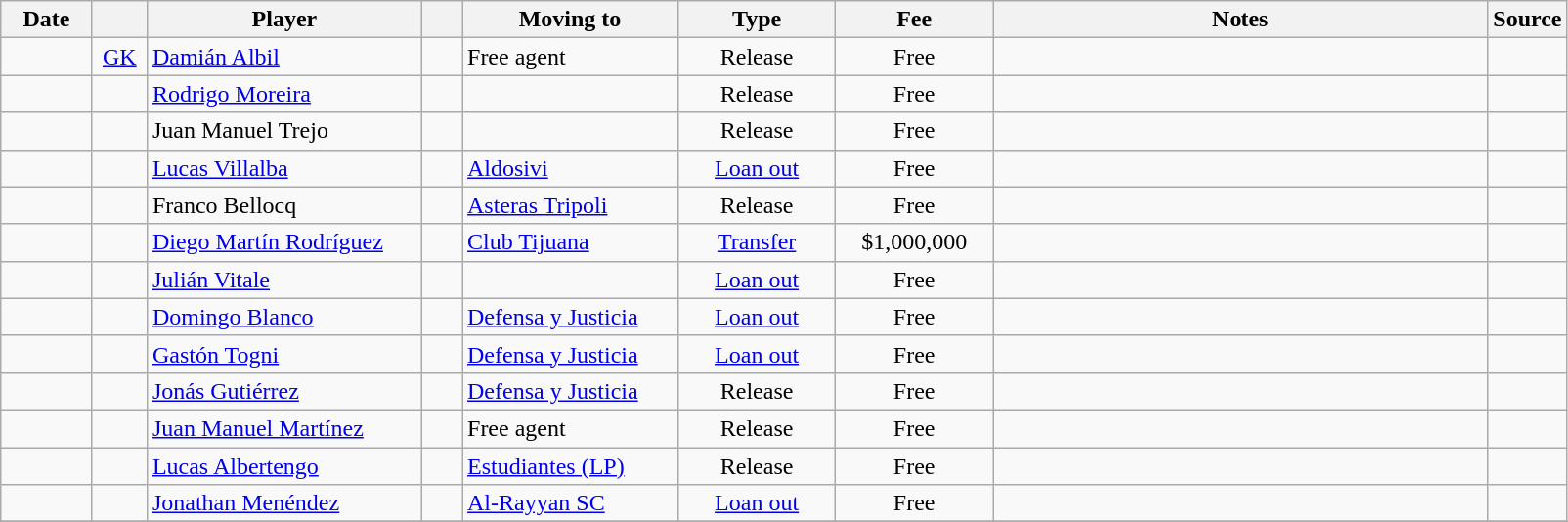<table class="wikitable sortable">
<tr>
<th style="width:55px;">Date</th>
<th style="width:30px;"></th>
<th style="width:180px;">Player</th>
<th style="width:20px;"></th>
<th style="width:140px;">Moving to</th>
<th style="width:100px;" class="unsortable">Type</th>
<th style="width:100px;" class="unsortable">Fee</th>
<th style="width:330px;" class="unsortable">Notes</th>
<th style="width:10px;">Source</th>
</tr>
<tr>
<td></td>
<td align=center><a href='#'>GK</a></td>
<td> <a href='#'>Damián Albil</a></td>
<td></td>
<td>Free agent</td>
<td align=center>Release</td>
<td align=center>Free</td>
<td align=center></td>
<td></td>
</tr>
<tr>
<td></td>
<td align=center></td>
<td> <a href='#'>Rodrigo Moreira</a></td>
<td></td>
<td></td>
<td align=center>Release</td>
<td align=center>Free</td>
<td align=center></td>
<td></td>
</tr>
<tr>
<td></td>
<td align=center></td>
<td> Juan Manuel Trejo</td>
<td></td>
<td></td>
<td align=center>Release</td>
<td align=center>Free</td>
<td align=center></td>
<td></td>
</tr>
<tr>
<td></td>
<td align=center></td>
<td> <a href='#'>Lucas Villalba</a></td>
<td></td>
<td> <a href='#'>Aldosivi</a></td>
<td align=center><a href='#'>Loan out</a></td>
<td align=center>Free</td>
<td align=center></td>
<td></td>
</tr>
<tr>
<td></td>
<td align=center></td>
<td> Franco Bellocq</td>
<td></td>
<td> <a href='#'>Asteras Tripoli</a></td>
<td align=center>Release</td>
<td align=center>Free</td>
<td align=center></td>
<td></td>
</tr>
<tr>
<td></td>
<td align=center></td>
<td> <a href='#'>Diego Martín Rodríguez</a></td>
<td></td>
<td> <a href='#'>Club Tijuana</a></td>
<td align=center><a href='#'>Transfer</a></td>
<td align=center>$1,000,000</td>
<td align=center></td>
<td></td>
</tr>
<tr>
<td></td>
<td align=center></td>
<td> <a href='#'>Julián Vitale</a></td>
<td></td>
<td></td>
<td align=center><a href='#'>Loan out</a></td>
<td align=center>Free</td>
<td align=center></td>
<td></td>
</tr>
<tr>
<td></td>
<td align=center></td>
<td> <a href='#'>Domingo Blanco</a></td>
<td></td>
<td> <a href='#'>Defensa y Justicia</a></td>
<td align=center><a href='#'>Loan out</a></td>
<td align=center>Free</td>
<td align=center></td>
<td></td>
</tr>
<tr>
<td></td>
<td align=center></td>
<td> <a href='#'>Gastón Togni</a></td>
<td></td>
<td> <a href='#'>Defensa y Justicia</a></td>
<td align=center><a href='#'>Loan out</a></td>
<td align=center>Free</td>
<td align=center></td>
<td></td>
</tr>
<tr>
<td></td>
<td align=center></td>
<td> <a href='#'>Jonás Gutiérrez</a></td>
<td></td>
<td> <a href='#'>Defensa y Justicia</a></td>
<td align=center>Release</td>
<td align=center>Free</td>
<td align=center></td>
<td></td>
</tr>
<tr>
<td></td>
<td align=center></td>
<td> <a href='#'>Juan Manuel Martínez</a></td>
<td></td>
<td>Free agent</td>
<td align=center>Release</td>
<td align=center>Free</td>
<td align=center></td>
<td></td>
</tr>
<tr>
<td></td>
<td align=center></td>
<td> <a href='#'>Lucas Albertengo</a></td>
<td></td>
<td> <a href='#'>Estudiantes (LP)</a></td>
<td align=center>Release</td>
<td align=center>Free</td>
<td align=center></td>
<td></td>
</tr>
<tr>
<td></td>
<td align=center></td>
<td> <a href='#'>Jonathan Menéndez</a></td>
<td></td>
<td> <a href='#'>Al-Rayyan SC</a></td>
<td align=center><a href='#'>Loan out</a></td>
<td align=center>Free</td>
<td align=center></td>
<td></td>
</tr>
<tr>
</tr>
</table>
